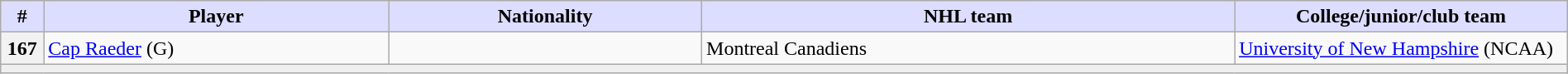<table class="wikitable" style="width: 100%">
<tr>
<th style="background:#ddf; width:2.75%;">#</th>
<th style="background:#ddf; width:22.0%;">Player</th>
<th style="background:#ddf; width:20.0%;">Nationality</th>
<th style="background:#ddf; width:34.0%;">NHL team</th>
<th style="background:#ddf; width:100.0%;">College/junior/club team</th>
</tr>
<tr>
<th>167</th>
<td><a href='#'>Cap Raeder</a> (G)</td>
<td></td>
<td>Montreal Canadiens</td>
<td><a href='#'>University of New Hampshire</a> (NCAA)</td>
</tr>
<tr>
<td align=center colspan="6" bgcolor="#efefef"></td>
</tr>
</table>
